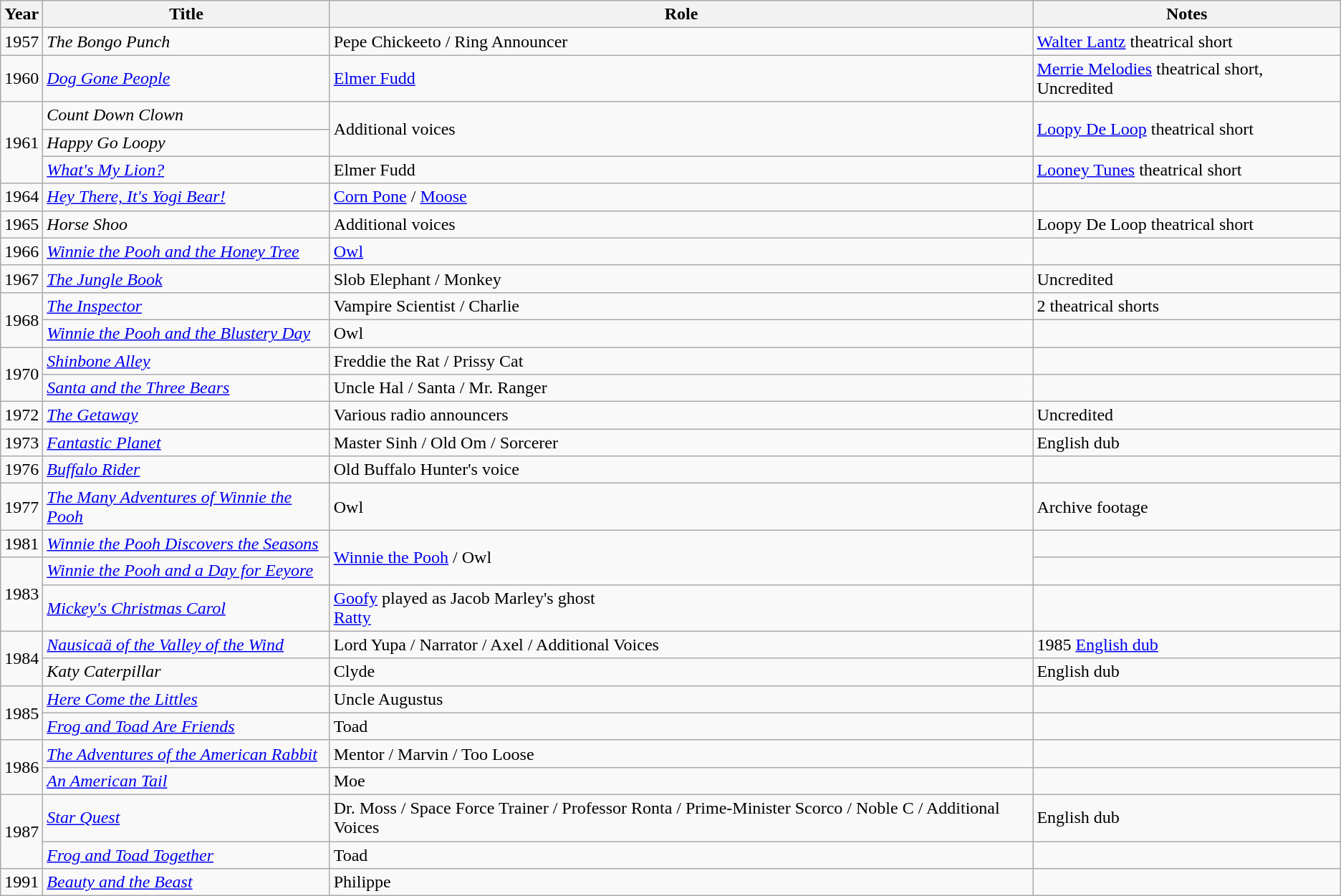<table class="wikitable plainrowheaders sortable">
<tr>
<th scope="col">Year</th>
<th scope="col">Title</th>
<th scope="col">Role</th>
<th scope="col" class="unsortable">Notes</th>
</tr>
<tr>
<td>1957</td>
<td><em>The Bongo Punch</em></td>
<td>Pepe Chickeeto / Ring Announcer</td>
<td><a href='#'>Walter Lantz</a> theatrical short</td>
</tr>
<tr>
<td>1960</td>
<td><em><a href='#'>Dog Gone People</a></em></td>
<td><a href='#'>Elmer Fudd</a></td>
<td><a href='#'>Merrie Melodies</a> theatrical short, Uncredited</td>
</tr>
<tr>
<td rowspan="3">1961</td>
<td><em>Count Down Clown</em></td>
<td rowspan="2">Additional voices</td>
<td rowspan="2"><a href='#'>Loopy De Loop</a> theatrical short</td>
</tr>
<tr>
<td><em>Happy Go Loopy</em></td>
</tr>
<tr>
<td><em><a href='#'>What's My Lion?</a></em></td>
<td>Elmer Fudd</td>
<td><a href='#'>Looney Tunes</a> theatrical short</td>
</tr>
<tr>
<td>1964</td>
<td><em><a href='#'>Hey There, It's Yogi Bear!</a></em></td>
<td><a href='#'>Corn Pone</a> / <a href='#'>Moose</a></td>
<td></td>
</tr>
<tr>
<td>1965</td>
<td><em>Horse Shoo</em></td>
<td>Additional voices</td>
<td>Loopy De Loop theatrical short</td>
</tr>
<tr>
<td>1966</td>
<td><em><a href='#'>Winnie the Pooh and the Honey Tree</a></em></td>
<td><a href='#'>Owl</a></td>
<td></td>
</tr>
<tr>
<td>1967</td>
<td><em><a href='#'>The Jungle Book</a></em></td>
<td>Slob Elephant / Monkey</td>
<td>Uncredited</td>
</tr>
<tr>
<td rowspan="2">1968</td>
<td><em><a href='#'>The Inspector</a></em></td>
<td>Vampire Scientist / Charlie</td>
<td>2 theatrical shorts</td>
</tr>
<tr>
<td><em><a href='#'>Winnie the Pooh and the Blustery Day</a></em></td>
<td>Owl</td>
<td></td>
</tr>
<tr>
<td rowspan="2">1970</td>
<td><em><a href='#'>Shinbone Alley</a></em></td>
<td>Freddie the Rat / Prissy Cat</td>
<td></td>
</tr>
<tr>
<td><em><a href='#'>Santa and the Three Bears</a></em></td>
<td>Uncle Hal / Santa / Mr. Ranger</td>
<td></td>
</tr>
<tr>
<td>1972</td>
<td><em><a href='#'>The Getaway</a></em></td>
<td>Various radio announcers</td>
<td>Uncredited</td>
</tr>
<tr>
<td>1973</td>
<td><em><a href='#'>Fantastic Planet</a></em></td>
<td>Master Sinh / Old Om / Sorcerer</td>
<td>English dub</td>
</tr>
<tr>
<td>1976</td>
<td><em><a href='#'>Buffalo Rider</a></em></td>
<td>Old Buffalo Hunter's voice</td>
<td></td>
</tr>
<tr>
<td>1977</td>
<td><em><a href='#'>The Many Adventures of Winnie the Pooh</a></em></td>
<td>Owl</td>
<td>Archive footage</td>
</tr>
<tr>
<td>1981</td>
<td><em><a href='#'>Winnie the Pooh Discovers the Seasons</a></em></td>
<td rowspan="2"><a href='#'>Winnie the Pooh</a> / Owl</td>
<td></td>
</tr>
<tr>
<td rowspan="2">1983</td>
<td><em><a href='#'>Winnie the Pooh and a Day for Eeyore</a></em></td>
<td></td>
</tr>
<tr>
<td><em><a href='#'>Mickey's Christmas Carol</a></em></td>
<td><a href='#'>Goofy</a> played as Jacob Marley's ghost<br><a href='#'>Ratty</a></td>
<td></td>
</tr>
<tr>
<td rowspan="2">1984</td>
<td><em><a href='#'>Nausicaä of the Valley of the Wind</a></em></td>
<td>Lord Yupa / Narrator / Axel / Additional Voices</td>
<td>1985 <a href='#'>English dub</a></td>
</tr>
<tr>
<td><em>Katy Caterpillar</em></td>
<td>Clyde</td>
<td>English dub</td>
</tr>
<tr>
<td rowspan="2">1985</td>
<td><em><a href='#'>Here Come the Littles</a></em></td>
<td>Uncle Augustus</td>
<td></td>
</tr>
<tr>
<td><em><a href='#'>Frog and Toad Are Friends</a></em></td>
<td>Toad</td>
<td></td>
</tr>
<tr>
<td rowspan="2">1986</td>
<td><em><a href='#'>The Adventures of the American Rabbit</a></em></td>
<td>Mentor / Marvin / Too Loose</td>
<td></td>
</tr>
<tr>
<td><em><a href='#'>An American Tail</a></em></td>
<td>Moe</td>
<td></td>
</tr>
<tr>
<td rowspan="2">1987</td>
<td><em><a href='#'>Star Quest</a></em></td>
<td>Dr. Moss / Space Force Trainer / Professor Ronta / Prime-Minister Scorco / Noble C / Additional Voices</td>
<td>English dub</td>
</tr>
<tr>
<td><em><a href='#'>Frog and Toad Together</a></em></td>
<td>Toad</td>
<td></td>
</tr>
<tr>
<td>1991</td>
<td><em><a href='#'>Beauty and the Beast</a></em></td>
<td>Philippe</td>
<td></td>
</tr>
</table>
